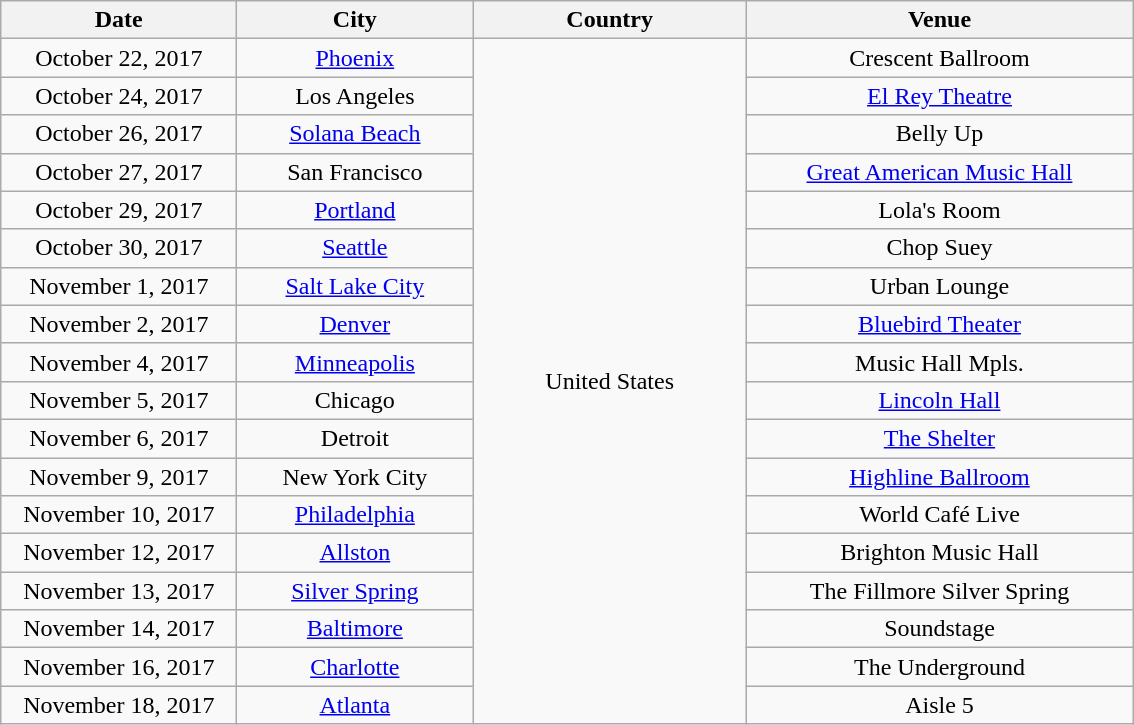<table class="wikitable" style="text-align:center;">
<tr>
<th style="width:150px;">Date</th>
<th style="width:150px;">City</th>
<th style="width:175px;">Country</th>
<th style="width:250px;">Venue</th>
</tr>
<tr>
<td>October 22, 2017</td>
<td><a href='#'>Phoenix</a></td>
<td rowspan="18">United States</td>
<td>Crescent Ballroom</td>
</tr>
<tr>
<td>October 24, 2017</td>
<td>Los Angeles</td>
<td><a href='#'>El Rey Theatre</a></td>
</tr>
<tr>
<td>October 26, 2017</td>
<td><a href='#'>Solana Beach</a></td>
<td>Belly Up</td>
</tr>
<tr>
<td>October 27, 2017</td>
<td>San Francisco</td>
<td><a href='#'>Great American Music Hall</a></td>
</tr>
<tr>
<td>October 29, 2017</td>
<td><a href='#'>Portland</a></td>
<td>Lola's Room</td>
</tr>
<tr>
<td>October 30, 2017</td>
<td><a href='#'>Seattle</a></td>
<td>Chop Suey</td>
</tr>
<tr>
<td>November 1, 2017</td>
<td><a href='#'>Salt Lake City</a></td>
<td>Urban Lounge</td>
</tr>
<tr>
<td>November 2, 2017</td>
<td><a href='#'>Denver</a></td>
<td><a href='#'>Bluebird Theater</a></td>
</tr>
<tr>
<td>November 4, 2017</td>
<td><a href='#'>Minneapolis</a></td>
<td>Music Hall Mpls.</td>
</tr>
<tr>
<td>November 5, 2017</td>
<td>Chicago</td>
<td><a href='#'>Lincoln Hall</a></td>
</tr>
<tr>
<td>November 6, 2017</td>
<td>Detroit</td>
<td><a href='#'>The Shelter</a></td>
</tr>
<tr>
<td>November 9, 2017</td>
<td>New York City</td>
<td><a href='#'>Highline Ballroom</a></td>
</tr>
<tr>
<td>November 10, 2017</td>
<td><a href='#'>Philadelphia</a></td>
<td>World Café Live</td>
</tr>
<tr>
<td>November 12, 2017</td>
<td><a href='#'>Allston</a></td>
<td>Brighton Music Hall</td>
</tr>
<tr>
<td>November 13, 2017</td>
<td><a href='#'>Silver Spring</a></td>
<td>The Fillmore Silver Spring</td>
</tr>
<tr>
<td>November 14, 2017</td>
<td><a href='#'>Baltimore</a></td>
<td>Soundstage</td>
</tr>
<tr>
<td>November 16, 2017</td>
<td><a href='#'>Charlotte</a></td>
<td>The Underground</td>
</tr>
<tr>
<td>November 18, 2017</td>
<td><a href='#'>Atlanta</a></td>
<td>Aisle 5</td>
</tr>
</table>
